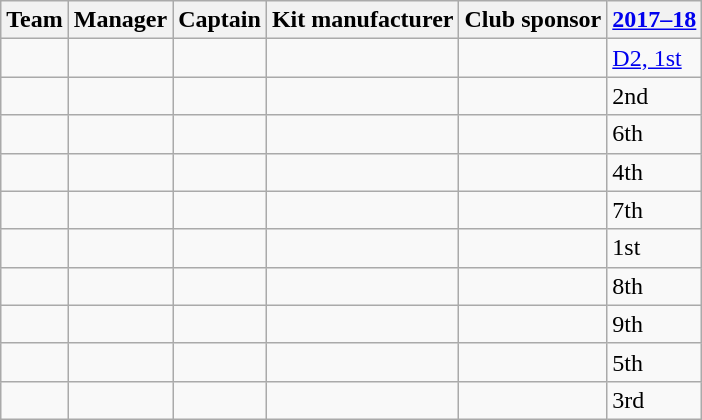<table class="wikitable sortable" style="text-align: left;">
<tr>
<th>Team</th>
<th>Manager</th>
<th>Captain</th>
<th>Kit manufacturer</th>
<th>Club sponsor</th>
<th><a href='#'>2017–18</a></th>
</tr>
<tr>
<td></td>
<td></td>
<td></td>
<td></td>
<td></td>
<td><a href='#'>D2, 1st</a> </td>
</tr>
<tr>
<td></td>
<td></td>
<td></td>
<td></td>
<td><br></td>
<td>2nd</td>
</tr>
<tr>
<td></td>
<td></td>
<td></td>
<td></td>
<td></td>
<td>6th</td>
</tr>
<tr>
<td></td>
<td></td>
<td></td>
<td></td>
<td></td>
<td>4th</td>
</tr>
<tr>
<td></td>
<td></td>
<td></td>
<td></td>
<td></td>
<td>7th</td>
</tr>
<tr>
<td></td>
<td></td>
<td></td>
<td></td>
<td></td>
<td>1st</td>
</tr>
<tr>
<td></td>
<td></td>
<td></td>
<td></td>
<td></td>
<td>8th</td>
</tr>
<tr>
<td></td>
<td></td>
<td></td>
<td></td>
<td></td>
<td>9th</td>
</tr>
<tr>
<td></td>
<td></td>
<td></td>
<td></td>
<td></td>
<td>5th</td>
</tr>
<tr>
<td></td>
<td></td>
<td></td>
<td></td>
<td></td>
<td>3rd</td>
</tr>
</table>
